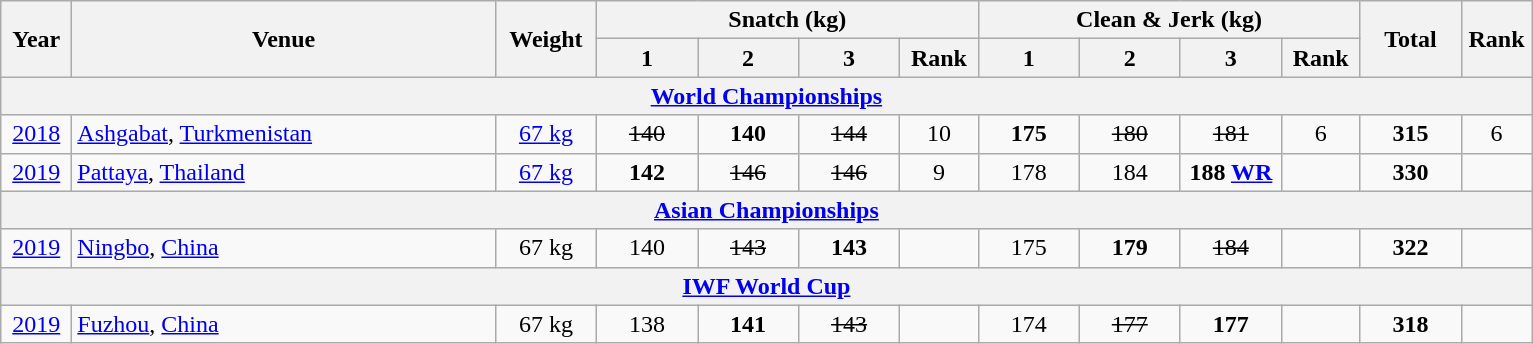<table class="wikitable" style="text-align:center;">
<tr>
<th rowspan=2 width=40>Year</th>
<th rowspan=2 width=275>Venue</th>
<th rowspan=2 width=60>Weight</th>
<th colspan=4>Snatch (kg)</th>
<th colspan=4>Clean & Jerk (kg)</th>
<th rowspan=2 width=60>Total</th>
<th rowspan=2 width=40>Rank</th>
</tr>
<tr>
<th width=60>1</th>
<th width=60>2</th>
<th width=60>3</th>
<th width=45>Rank</th>
<th width=60>1</th>
<th width=60>2</th>
<th width=60>3</th>
<th width=45>Rank</th>
</tr>
<tr>
<th colspan=13><a href='#'>World Championships</a></th>
</tr>
<tr>
<td><a href='#'>2018</a></td>
<td align=left> <a href='#'>Ashgabat</a>, <a href='#'>Turkmenistan</a></td>
<td><a href='#'>67 kg</a></td>
<td><s>140</s></td>
<td><strong>140</strong></td>
<td><s>144</s></td>
<td>10</td>
<td><strong>175</strong></td>
<td><s>180</s></td>
<td><s>181</s></td>
<td>6</td>
<td><strong>315</strong></td>
<td>6</td>
</tr>
<tr>
<td><a href='#'>2019</a></td>
<td align=left> <a href='#'>Pattaya</a>, <a href='#'>Thailand</a></td>
<td><a href='#'>67 kg</a></td>
<td><strong>142</strong></td>
<td><s>146</s></td>
<td><s>146</s></td>
<td>9</td>
<td>178</td>
<td>184</td>
<td><strong>188 <a href='#'>WR</a></strong></td>
<td></td>
<td><strong>330</strong></td>
<td></td>
</tr>
<tr>
<th colspan=13><a href='#'>Asian Championships</a></th>
</tr>
<tr>
<td><a href='#'>2019</a></td>
<td align=left> <a href='#'>Ningbo</a>, <a href='#'>China</a></td>
<td>67 kg</td>
<td>140</td>
<td><s>143</s></td>
<td><strong>143</strong></td>
<td></td>
<td>175</td>
<td><strong>179</strong></td>
<td><s>184</s></td>
<td></td>
<td><strong>322</strong></td>
<td></td>
</tr>
<tr>
<th colspan=13><a href='#'>IWF World Cup</a></th>
</tr>
<tr>
<td><a href='#'>2019</a></td>
<td align=left> <a href='#'>Fuzhou</a>, <a href='#'>China</a></td>
<td>67 kg</td>
<td>138</td>
<td><strong>141</strong></td>
<td><s>143</s></td>
<td></td>
<td>174</td>
<td><s>177</s></td>
<td><strong>177</strong></td>
<td></td>
<td><strong>318</strong></td>
<td></td>
</tr>
</table>
